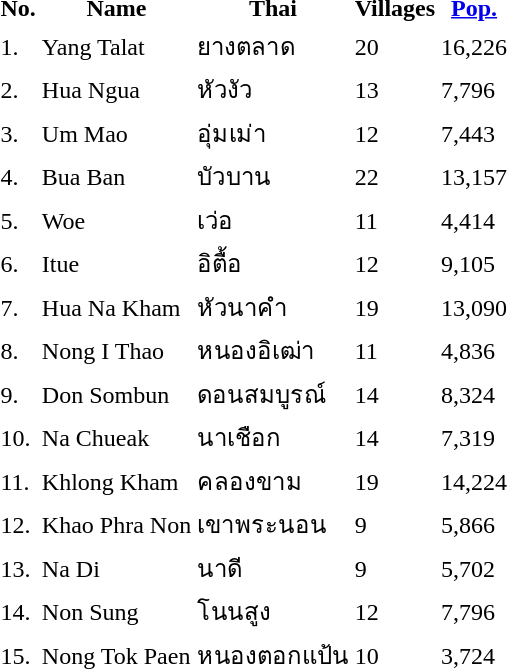<table>
<tr>
<th>No.</th>
<th>Name</th>
<th>Thai</th>
<th>Villages</th>
<th><a href='#'>Pop.</a></th>
</tr>
<tr>
<td>1.</td>
<td>Yang Talat</td>
<td>ยางตลาด</td>
<td>20</td>
<td>16,226</td>
</tr>
<tr>
<td>2.</td>
<td>Hua Ngua</td>
<td>หัวงัว</td>
<td>13</td>
<td>7,796</td>
</tr>
<tr>
<td>3.</td>
<td>Um Mao</td>
<td>อุ่มเม่า</td>
<td>12</td>
<td>7,443</td>
</tr>
<tr>
<td>4.</td>
<td>Bua Ban</td>
<td>บัวบาน</td>
<td>22</td>
<td>13,157</td>
</tr>
<tr>
<td>5.</td>
<td>Woe</td>
<td>เว่อ</td>
<td>11</td>
<td>4,414</td>
</tr>
<tr>
<td>6.</td>
<td>Itue</td>
<td>อิตื้อ</td>
<td>12</td>
<td>9,105</td>
</tr>
<tr>
<td>7.</td>
<td>Hua Na Kham</td>
<td>หัวนาคำ</td>
<td>19</td>
<td>13,090</td>
</tr>
<tr>
<td>8.</td>
<td>Nong I Thao</td>
<td>หนองอิเฒ่า</td>
<td>11</td>
<td>4,836</td>
</tr>
<tr>
<td>9.</td>
<td>Don Sombun</td>
<td>ดอนสมบูรณ์</td>
<td>14</td>
<td>8,324</td>
</tr>
<tr>
<td>10.</td>
<td>Na Chueak</td>
<td>นาเชือก</td>
<td>14</td>
<td>7,319</td>
</tr>
<tr>
<td>11.</td>
<td>Khlong Kham</td>
<td>คลองขาม</td>
<td>19</td>
<td>14,224</td>
</tr>
<tr>
<td>12.</td>
<td>Khao Phra Non</td>
<td>เขาพระนอน</td>
<td>9</td>
<td>5,866</td>
</tr>
<tr>
<td>13.</td>
<td>Na Di</td>
<td>นาดี</td>
<td>9</td>
<td>5,702</td>
</tr>
<tr>
<td>14.</td>
<td>Non Sung</td>
<td>โนนสูง</td>
<td>12</td>
<td>7,796</td>
</tr>
<tr>
<td>15.</td>
<td>Nong Tok Paen</td>
<td>หนองตอกแป้น</td>
<td>10</td>
<td>3,724</td>
</tr>
</table>
